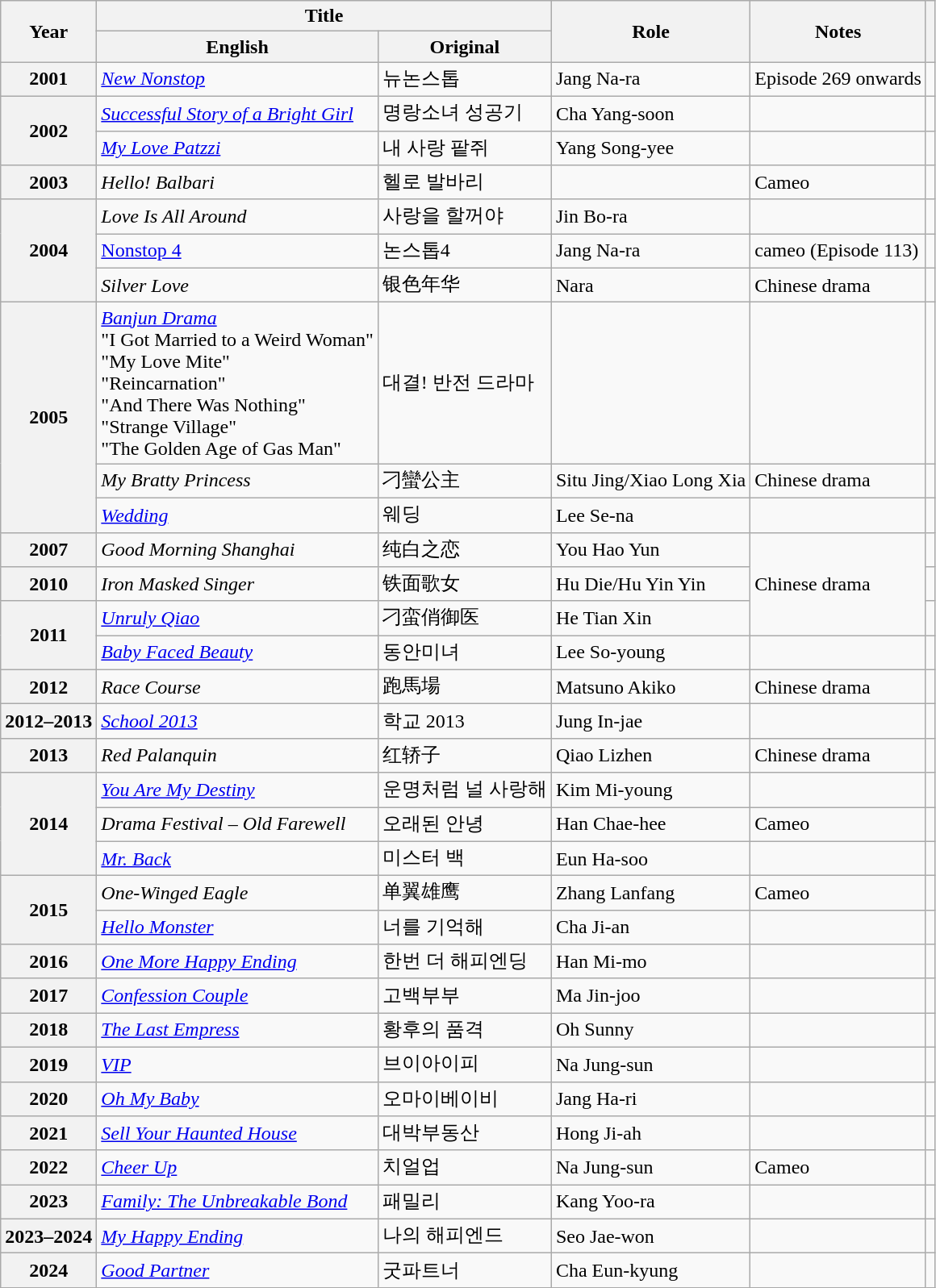<table class="wikitable sortable plainrowheaders">
<tr>
<th rowspan="2">Year</th>
<th colspan="2">Title</th>
<th rowspan="2">Role</th>
<th rowspan="2">Notes</th>
<th rowspan="2"></th>
</tr>
<tr>
<th scope="col">English</th>
<th scope="col">Original</th>
</tr>
<tr>
<th scope="row">2001</th>
<td><em><a href='#'>New Nonstop</a></em></td>
<td>뉴논스톱</td>
<td>Jang Na-ra</td>
<td>Episode 269 onwards</td>
<td></td>
</tr>
<tr>
<th scope="row" rowspan="2">2002</th>
<td><em><a href='#'>Successful Story of a Bright Girl</a></em></td>
<td>명랑소녀 성공기</td>
<td>Cha Yang-soon</td>
<td></td>
<td></td>
</tr>
<tr>
<td><em><a href='#'>My Love Patzzi</a></em></td>
<td>내 사랑 팥쥐</td>
<td>Yang Song-yee</td>
<td></td>
<td></td>
</tr>
<tr>
<th scope="row">2003</th>
<td><em>Hello! Balbari</em></td>
<td>헬로 발바리</td>
<td></td>
<td>Cameo</td>
<td></td>
</tr>
<tr>
<th scope="row" rowspan="3">2004</th>
<td><em>Love Is All Around</em></td>
<td>사랑을 할꺼야</td>
<td>Jin Bo-ra</td>
<td></td>
<td></td>
</tr>
<tr>
<td><a href='#'>Nonstop 4</a></td>
<td>논스톱4</td>
<td>Jang Na-ra</td>
<td>cameo (Episode 113)</td>
<td></td>
</tr>
<tr>
<td><em>Silver Love</em></td>
<td>银色年华</td>
<td>Nara</td>
<td>Chinese drama</td>
<td></td>
</tr>
<tr>
<th scope="row"  rowspan="3">2005</th>
<td><em><a href='#'>Banjun Drama</a></em> <br> "I Got Married to a Weird Woman" <br> "My Love Mite" <br> "Reincarnation" <br> "And There Was Nothing" <br> "Strange Village" <br> "The Golden Age of Gas Man"</td>
<td>대결! 반전 드라마</td>
<td></td>
<td></td>
<td></td>
</tr>
<tr>
<td><em>My Bratty Princess</em></td>
<td>刁蠻公主</td>
<td>Situ Jing/Xiao Long Xia</td>
<td>Chinese drama</td>
<td></td>
</tr>
<tr>
<td><em><a href='#'>Wedding</a></em></td>
<td>웨딩</td>
<td>Lee Se-na</td>
<td></td>
<td></td>
</tr>
<tr>
<th scope="row">2007</th>
<td><em>Good Morning Shanghai</em></td>
<td>纯白之恋</td>
<td>You Hao Yun</td>
<td rowspan=3>Chinese drama</td>
<td></td>
</tr>
<tr>
<th scope="row">2010</th>
<td><em>Iron Masked Singer</em></td>
<td>铁面歌女</td>
<td>Hu Die/Hu Yin Yin</td>
<td></td>
</tr>
<tr>
<th scope="row" rowspan="2">2011</th>
<td><em><a href='#'>Unruly Qiao</a></em></td>
<td>刁蛮俏御医</td>
<td>He Tian Xin</td>
<td></td>
</tr>
<tr>
<td><em><a href='#'>Baby Faced Beauty</a></em></td>
<td>동안미녀</td>
<td>Lee So-young</td>
<td></td>
<td></td>
</tr>
<tr>
<th scope="row" rowspan="1">2012</th>
<td><em>Race Course</em></td>
<td>跑馬場</td>
<td>Matsuno Akiko</td>
<td>Chinese drama</td>
<td></td>
</tr>
<tr>
<th scope="row">2012–2013</th>
<td><em><a href='#'>School 2013</a></em></td>
<td>학교 2013</td>
<td>Jung In-jae</td>
<td></td>
<td></td>
</tr>
<tr>
<th scope="row">2013</th>
<td><em>Red Palanquin</em></td>
<td>红轿子</td>
<td>Qiao Lizhen</td>
<td>Chinese drama</td>
<td></td>
</tr>
<tr>
<th scope="row" rowspan="3">2014</th>
<td><em><a href='#'>You Are My Destiny</a></em></td>
<td>운명처럼 널 사랑해</td>
<td>Kim Mi-young</td>
<td></td>
<td></td>
</tr>
<tr>
<td><em>Drama Festival –  Old Farewell</em></td>
<td>오래된 안녕</td>
<td>Han Chae-hee</td>
<td>Cameo</td>
<td></td>
</tr>
<tr>
<td><em><a href='#'>Mr. Back</a></em></td>
<td>미스터 백</td>
<td>Eun Ha-soo</td>
<td></td>
<td></td>
</tr>
<tr>
<th scope="row" rowspan="2">2015</th>
<td><em>One-Winged Eagle</em></td>
<td>单翼雄鹰</td>
<td>Zhang Lanfang</td>
<td>Cameo</td>
<td></td>
</tr>
<tr>
<td><em><a href='#'>Hello Monster</a></em></td>
<td>너를 기억해</td>
<td>Cha Ji-an</td>
<td></td>
<td></td>
</tr>
<tr>
<th scope="row">2016</th>
<td><em><a href='#'>One More Happy Ending</a></em></td>
<td>한번 더 해피엔딩</td>
<td>Han Mi-mo</td>
<td></td>
<td></td>
</tr>
<tr>
<th scope="row">2017</th>
<td><em><a href='#'>Confession Couple</a></em></td>
<td>고백부부</td>
<td>Ma Jin-joo</td>
<td></td>
<td></td>
</tr>
<tr>
<th scope="row">2018</th>
<td><em><a href='#'>The Last Empress</a></em></td>
<td>황후의 품격</td>
<td>Oh Sunny</td>
<td></td>
<td></td>
</tr>
<tr>
<th scope="row">2019</th>
<td><em><a href='#'>VIP</a></em></td>
<td>브이아이피</td>
<td>Na Jung-sun</td>
<td></td>
<td></td>
</tr>
<tr>
<th scope="row">2020</th>
<td><em><a href='#'>Oh My Baby</a></em></td>
<td>오마이베이비</td>
<td>Jang Ha-ri</td>
<td></td>
<td></td>
</tr>
<tr>
<th scope="row">2021</th>
<td><em><a href='#'>Sell Your Haunted House</a></em></td>
<td>대박부동산</td>
<td>Hong Ji-ah</td>
<td></td>
<td></td>
</tr>
<tr>
<th scope="row">2022</th>
<td><em><a href='#'>Cheer Up</a></em></td>
<td>치얼업</td>
<td>Na Jung-sun</td>
<td>Cameo</td>
<td></td>
</tr>
<tr>
<th scope="row">2023</th>
<td><em><a href='#'>Family: The Unbreakable Bond</a></em></td>
<td>패밀리</td>
<td>Kang Yoo-ra</td>
<td></td>
<td></td>
</tr>
<tr>
<th scope="row">2023–2024</th>
<td><em><a href='#'>My Happy Ending</a></em></td>
<td>나의 해피엔드</td>
<td>Seo Jae-won</td>
<td></td>
<td></td>
</tr>
<tr>
<th scope="row">2024</th>
<td><em><a href='#'>Good Partner</a></em></td>
<td>굿파트너</td>
<td>Cha Eun-kyung</td>
<td></td>
<td></td>
</tr>
</table>
